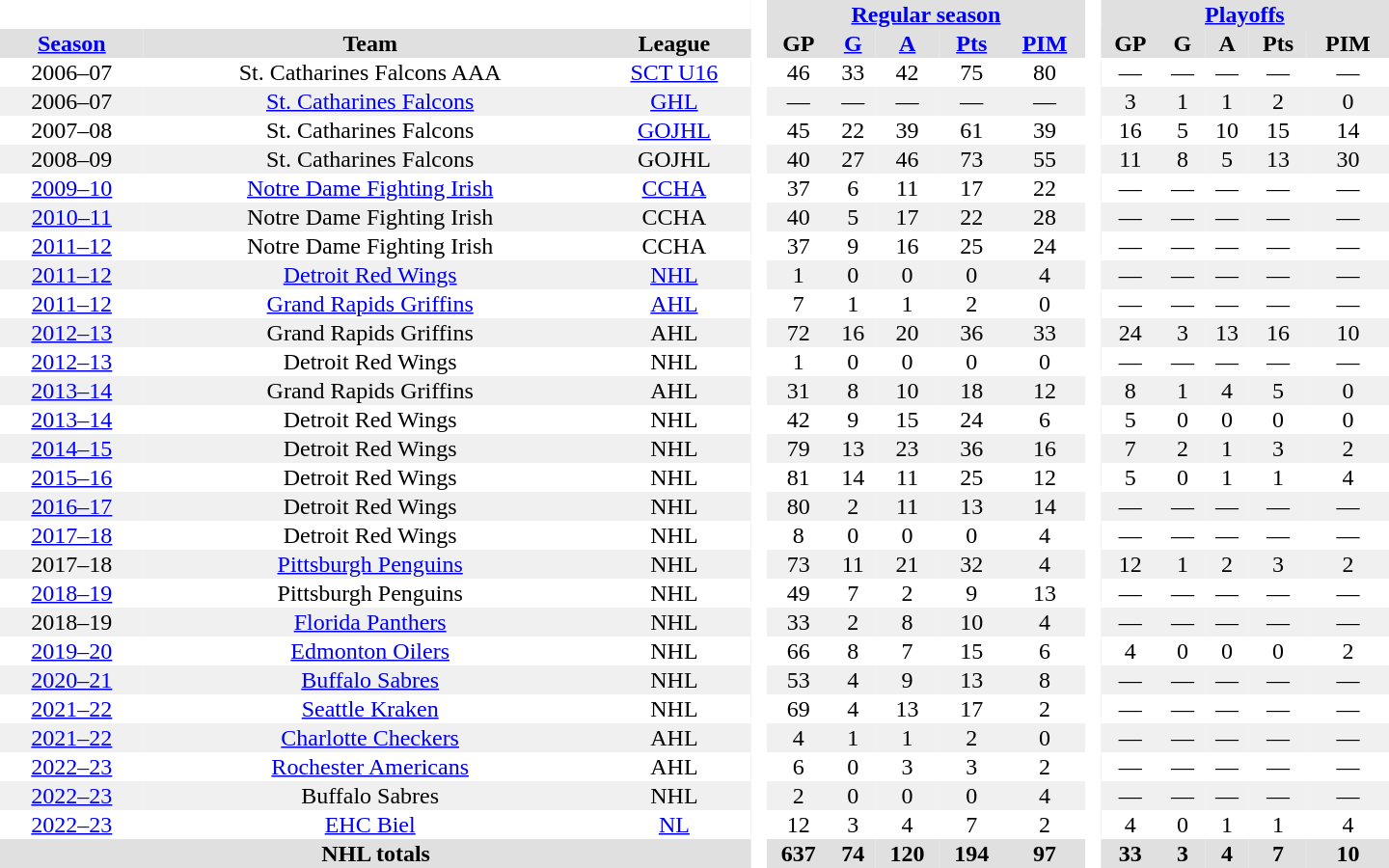<table border="0" cellpadding="1" cellspacing="0" style="text-align:center; width:60em;">
<tr style="background:#e0e0e0;">
<th colspan="3" style="background:#fff;"> </th>
<th rowspan="99" style="background:#fff;"> </th>
<th colspan="5"><a href='#'>Regular season</a></th>
<th rowspan="99" style="background:#fff;"> </th>
<th colspan="5"><a href='#'>Playoffs</a></th>
</tr>
<tr style="background:#e0e0e0;">
<th><a href='#'>Season</a></th>
<th>Team</th>
<th>League</th>
<th>GP</th>
<th><a href='#'>G</a></th>
<th><a href='#'>A</a></th>
<th><a href='#'>Pts</a></th>
<th><a href='#'>PIM</a></th>
<th>GP</th>
<th>G</th>
<th>A</th>
<th>Pts</th>
<th>PIM</th>
</tr>
<tr>
<td>2006–07</td>
<td>St. Catharines Falcons AAA</td>
<td><a href='#'>SCT U16</a></td>
<td>46</td>
<td>33</td>
<td>42</td>
<td>75</td>
<td>80</td>
<td>—</td>
<td>—</td>
<td>—</td>
<td>—</td>
<td>—</td>
</tr>
<tr style="background:#f0f0f0;">
<td>2006–07</td>
<td><a href='#'>St. Catharines Falcons</a></td>
<td><a href='#'>GHL</a></td>
<td>—</td>
<td>—</td>
<td>—</td>
<td>—</td>
<td>—</td>
<td>3</td>
<td>1</td>
<td>1</td>
<td>2</td>
<td>0</td>
</tr>
<tr>
<td>2007–08</td>
<td>St. Catharines Falcons</td>
<td><a href='#'>GOJHL</a></td>
<td>45</td>
<td>22</td>
<td>39</td>
<td>61</td>
<td>39</td>
<td>16</td>
<td>5</td>
<td>10</td>
<td>15</td>
<td>14</td>
</tr>
<tr style="background:#f0f0f0;">
<td>2008–09</td>
<td>St. Catharines Falcons</td>
<td>GOJHL</td>
<td>40</td>
<td>27</td>
<td>46</td>
<td>73</td>
<td>55</td>
<td>11</td>
<td>8</td>
<td>5</td>
<td>13</td>
<td>30</td>
</tr>
<tr>
<td><a href='#'>2009–10</a></td>
<td><a href='#'>Notre Dame Fighting Irish</a></td>
<td><a href='#'>CCHA</a></td>
<td>37</td>
<td>6</td>
<td>11</td>
<td>17</td>
<td>22</td>
<td>—</td>
<td>—</td>
<td>—</td>
<td>—</td>
<td>—</td>
</tr>
<tr style="background:#f0f0f0;">
<td><a href='#'>2010–11</a></td>
<td>Notre Dame Fighting Irish</td>
<td>CCHA</td>
<td>40</td>
<td>5</td>
<td>17</td>
<td>22</td>
<td>28</td>
<td>—</td>
<td>—</td>
<td>—</td>
<td>—</td>
<td>—</td>
</tr>
<tr>
<td><a href='#'>2011–12</a></td>
<td>Notre Dame Fighting Irish</td>
<td>CCHA</td>
<td>37</td>
<td>9</td>
<td>16</td>
<td>25</td>
<td>24</td>
<td>—</td>
<td>—</td>
<td>—</td>
<td>—</td>
<td>—</td>
</tr>
<tr style="background:#f0f0f0;">
<td><a href='#'>2011–12</a></td>
<td><a href='#'>Detroit Red Wings</a></td>
<td><a href='#'>NHL</a></td>
<td>1</td>
<td>0</td>
<td>0</td>
<td>0</td>
<td>4</td>
<td>—</td>
<td>—</td>
<td>—</td>
<td>—</td>
<td>—</td>
</tr>
<tr>
<td><a href='#'>2011–12</a></td>
<td><a href='#'>Grand Rapids Griffins</a></td>
<td><a href='#'>AHL</a></td>
<td>7</td>
<td>1</td>
<td>1</td>
<td>2</td>
<td>0</td>
<td>—</td>
<td>—</td>
<td>—</td>
<td>—</td>
<td>—</td>
</tr>
<tr style="background:#f0f0f0;">
<td><a href='#'>2012–13</a></td>
<td>Grand Rapids Griffins</td>
<td American Hockey League>AHL</td>
<td>72</td>
<td>16</td>
<td>20</td>
<td>36</td>
<td>33</td>
<td>24</td>
<td>3</td>
<td>13</td>
<td>16</td>
<td>10</td>
</tr>
<tr>
<td><a href='#'>2012–13</a></td>
<td>Detroit Red Wings</td>
<td National Hockey League>NHL</td>
<td>1</td>
<td>0</td>
<td>0</td>
<td>0</td>
<td>0</td>
<td>—</td>
<td>—</td>
<td>—</td>
<td>—</td>
<td>—</td>
</tr>
<tr style="background:#f0f0f0;">
<td><a href='#'>2013–14</a></td>
<td>Grand Rapids Griffins</td>
<td American Hockey League>AHL</td>
<td>31</td>
<td>8</td>
<td>10</td>
<td>18</td>
<td>12</td>
<td>8</td>
<td>1</td>
<td>4</td>
<td>5</td>
<td>0</td>
</tr>
<tr>
<td><a href='#'>2013–14</a></td>
<td>Detroit Red Wings</td>
<td National Hockey League>NHL</td>
<td>42</td>
<td>9</td>
<td>15</td>
<td>24</td>
<td>6</td>
<td>5</td>
<td>0</td>
<td>0</td>
<td>0</td>
<td>0</td>
</tr>
<tr style="background:#f0f0f0;">
<td><a href='#'>2014–15</a></td>
<td>Detroit Red Wings</td>
<td National Hockey League>NHL</td>
<td>79</td>
<td>13</td>
<td>23</td>
<td>36</td>
<td>16</td>
<td>7</td>
<td>2</td>
<td>1</td>
<td>3</td>
<td>2</td>
</tr>
<tr>
<td><a href='#'>2015–16</a></td>
<td>Detroit Red Wings</td>
<td National Hockey League>NHL</td>
<td>81</td>
<td>14</td>
<td>11</td>
<td>25</td>
<td>12</td>
<td>5</td>
<td>0</td>
<td>1</td>
<td>1</td>
<td>4</td>
</tr>
<tr style="background:#f0f0f0;">
<td><a href='#'>2016–17</a></td>
<td>Detroit Red Wings</td>
<td National Hockey League>NHL</td>
<td>80</td>
<td>2</td>
<td>11</td>
<td>13</td>
<td>14</td>
<td>—</td>
<td>—</td>
<td>—</td>
<td>—</td>
<td>—</td>
</tr>
<tr>
<td><a href='#'>2017–18</a></td>
<td>Detroit Red Wings</td>
<td National Hockey League>NHL</td>
<td>8</td>
<td>0</td>
<td>0</td>
<td>0</td>
<td>4</td>
<td>—</td>
<td>—</td>
<td>—</td>
<td>—</td>
<td>—</td>
</tr>
<tr style="background:#f0f0f0;">
<td>2017–18</td>
<td><a href='#'>Pittsburgh Penguins</a></td>
<td>NHL</td>
<td>73</td>
<td>11</td>
<td>21</td>
<td>32</td>
<td>4</td>
<td>12</td>
<td>1</td>
<td>2</td>
<td>3</td>
<td>2</td>
</tr>
<tr>
<td><a href='#'>2018–19</a></td>
<td>Pittsburgh Penguins</td>
<td>NHL</td>
<td>49</td>
<td>7</td>
<td>2</td>
<td>9</td>
<td>13</td>
<td>—</td>
<td>—</td>
<td>—</td>
<td>—</td>
<td>—</td>
</tr>
<tr style="background:#f0f0f0;">
<td>2018–19</td>
<td><a href='#'>Florida Panthers</a></td>
<td>NHL</td>
<td>33</td>
<td>2</td>
<td>8</td>
<td>10</td>
<td>4</td>
<td>—</td>
<td>—</td>
<td>—</td>
<td>—</td>
<td>—</td>
</tr>
<tr>
<td><a href='#'>2019–20</a></td>
<td><a href='#'>Edmonton Oilers</a></td>
<td>NHL</td>
<td>66</td>
<td>8</td>
<td>7</td>
<td>15</td>
<td>6</td>
<td>4</td>
<td>0</td>
<td>0</td>
<td>0</td>
<td>2</td>
</tr>
<tr style="background:#f0f0f0;">
<td><a href='#'>2020–21</a></td>
<td><a href='#'>Buffalo Sabres</a></td>
<td>NHL</td>
<td>53</td>
<td>4</td>
<td>9</td>
<td>13</td>
<td>8</td>
<td>—</td>
<td>—</td>
<td>—</td>
<td>—</td>
<td>—</td>
</tr>
<tr>
<td><a href='#'>2021–22</a></td>
<td><a href='#'>Seattle Kraken</a></td>
<td>NHL</td>
<td>69</td>
<td>4</td>
<td>13</td>
<td>17</td>
<td>2</td>
<td>—</td>
<td>—</td>
<td>—</td>
<td>—</td>
<td>—</td>
</tr>
<tr style="background:#f0f0f0;">
<td><a href='#'>2021–22</a></td>
<td><a href='#'>Charlotte Checkers</a></td>
<td>AHL</td>
<td>4</td>
<td>1</td>
<td>1</td>
<td>2</td>
<td>0</td>
<td>—</td>
<td>—</td>
<td>—</td>
<td>—</td>
<td>—</td>
</tr>
<tr>
<td><a href='#'>2022–23</a></td>
<td><a href='#'>Rochester Americans</a></td>
<td>AHL</td>
<td>6</td>
<td>0</td>
<td>3</td>
<td>3</td>
<td>2</td>
<td>—</td>
<td>—</td>
<td>—</td>
<td>—</td>
<td>—</td>
</tr>
<tr style="background:#f0f0f0;">
<td><a href='#'>2022–23</a></td>
<td>Buffalo Sabres</td>
<td>NHL</td>
<td>2</td>
<td>0</td>
<td>0</td>
<td>0</td>
<td>4</td>
<td>—</td>
<td>—</td>
<td>—</td>
<td>—</td>
<td>—</td>
</tr>
<tr>
<td><a href='#'>2022–23</a></td>
<td><a href='#'>EHC Biel</a></td>
<td><a href='#'>NL</a></td>
<td>12</td>
<td>3</td>
<td>4</td>
<td>7</td>
<td>2</td>
<td>4</td>
<td>0</td>
<td>1</td>
<td>1</td>
<td>4</td>
</tr>
<tr bgcolor="#e0e0e0">
<th colspan="3">NHL totals</th>
<th>637</th>
<th>74</th>
<th>120</th>
<th>194</th>
<th>97</th>
<th>33</th>
<th>3</th>
<th>4</th>
<th>7</th>
<th>10</th>
</tr>
</table>
